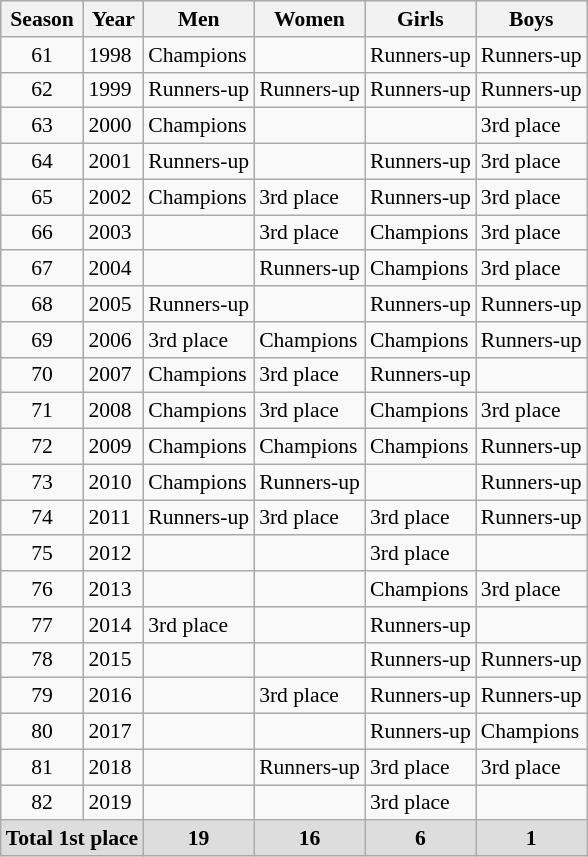<table class="wikitable" style="font-size:90%;">
<tr style="background:#dddddd; text-align:center">
<th>Season</th>
<th>Year</th>
<th>Men</th>
<th>Women</th>
<th>Girls</th>
<th>Boys</th>
</tr>
<tr>
<td style="text-align:center;">61</td>
<td>1998</td>
<td> Champions</td>
<td></td>
<td> Runners-up</td>
<td> Runners-up</td>
</tr>
<tr>
<td style="text-align:center;">62</td>
<td>1999</td>
<td> Runners-up</td>
<td> Runners-up</td>
<td> Runners-up</td>
<td> Runners-up</td>
</tr>
<tr>
<td style="text-align:center;">63</td>
<td>2000</td>
<td> Champions</td>
<td></td>
<td></td>
<td> 3rd place</td>
</tr>
<tr>
<td style="text-align:center;">64</td>
<td>2001</td>
<td> Runners-up</td>
<td></td>
<td> Runners-up</td>
<td> 3rd place</td>
</tr>
<tr>
<td style="text-align:center;">65</td>
<td>2002</td>
<td> Champions</td>
<td> 3rd place</td>
<td> Runners-up</td>
<td> 3rd place</td>
</tr>
<tr>
<td style="text-align:center;">66</td>
<td>2003</td>
<td></td>
<td> 3rd place</td>
<td> Champions</td>
<td> 3rd place</td>
</tr>
<tr>
<td style="text-align:center;">67</td>
<td>2004</td>
<td></td>
<td> Runners-up</td>
<td> Champions</td>
<td> 3rd place</td>
</tr>
<tr>
<td style="text-align:center;">68</td>
<td>2005</td>
<td> Runners-up</td>
<td></td>
<td> Runners-up</td>
<td> Runners-up</td>
</tr>
<tr>
<td style="text-align:center;">69</td>
<td>2006</td>
<td> 3rd place</td>
<td> Champions</td>
<td> Champions</td>
<td> Runners-up</td>
</tr>
<tr>
<td style="text-align:center;">70</td>
<td>2007</td>
<td> Champions</td>
<td> 3rd place</td>
<td> Runners-up</td>
<td></td>
</tr>
<tr>
<td style="text-align:center;">71</td>
<td>2008</td>
<td> Champions</td>
<td> 3rd place</td>
<td> Champions</td>
<td> 3rd place</td>
</tr>
<tr>
<td style="text-align:center;">72</td>
<td>2009</td>
<td> Champions</td>
<td> Champions</td>
<td> Champions</td>
<td> Runners-up</td>
</tr>
<tr>
<td style="text-align:center;">73</td>
<td>2010</td>
<td> Champions</td>
<td> Runners-up</td>
<td></td>
<td> Runners-up</td>
</tr>
<tr>
<td style="text-align:center;">74</td>
<td>2011</td>
<td> Runners-up</td>
<td> 3rd place</td>
<td> 3rd place</td>
<td> Runners-up</td>
</tr>
<tr>
<td style="text-align:center;">75</td>
<td>2012</td>
<td></td>
<td></td>
<td> 3rd place</td>
<td></td>
</tr>
<tr>
<td style="text-align:center;">76</td>
<td>2013</td>
<td></td>
<td></td>
<td> Champions</td>
<td> 3rd place</td>
</tr>
<tr>
<td style="text-align:center;">77</td>
<td>2014</td>
<td> 3rd place</td>
<td></td>
<td> Runners-up</td>
<td></td>
</tr>
<tr>
<td style="text-align:center;">78</td>
<td>2015</td>
<td></td>
<td></td>
<td> Runners-up</td>
<td> Runners-up</td>
</tr>
<tr>
<td style="text-align:center;">79</td>
<td>2016</td>
<td></td>
<td> 3rd place</td>
<td> Runners-up</td>
<td> Runners-up</td>
</tr>
<tr>
<td style="text-align:center;">80</td>
<td>2017</td>
<td></td>
<td></td>
<td> Runners-up</td>
<td> Champions</td>
</tr>
<tr>
<td style="text-align:center;">81</td>
<td>2018</td>
<td></td>
<td> Runners-up</td>
<td> 3rd place</td>
<td> 3rd place</td>
</tr>
<tr>
<td style="text-align:center;">82</td>
<td>2019</td>
<td></td>
<td></td>
<td> 3rd place</td>
<td></td>
</tr>
<tr style="background:#dddddd; text-align:center">
<td colspan=2><strong>Total 1st place</strong></td>
<td><strong>19</strong></td>
<td><strong>16</strong></td>
<td><strong>6</strong></td>
<td><strong>1</strong></td>
</tr>
</table>
